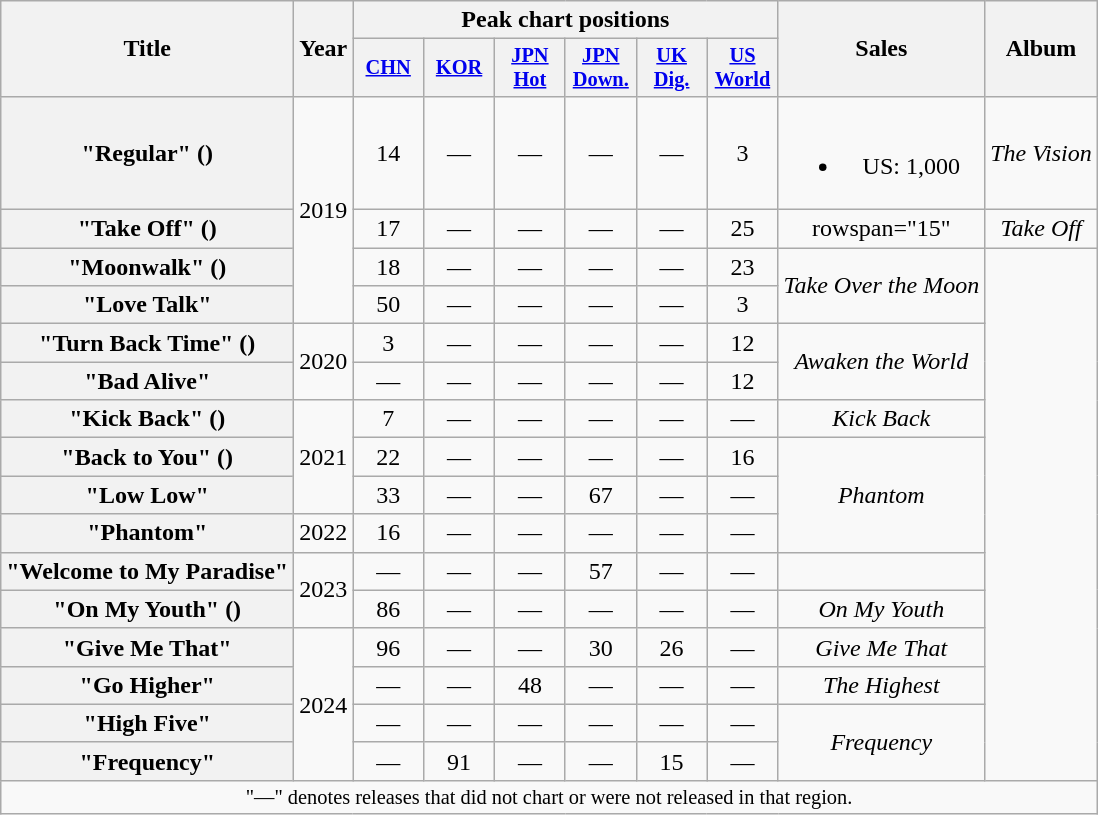<table class="wikitable plainrowheaders" style="text-align:center">
<tr>
<th scope="col" rowspan="2">Title</th>
<th scope="col" rowspan="2">Year</th>
<th scope="col" colspan="6">Peak chart positions</th>
<th scope="col" rowspan="2">Sales</th>
<th scope="col" rowspan="2">Album</th>
</tr>
<tr>
<th scope="col" style="width:3em;font-size:85%"><a href='#'>CHN</a><br></th>
<th scope="col" style="width:3em;font-size:85%"><a href='#'>KOR</a><br></th>
<th scope="col" style="width:3em;font-size:85%"><a href='#'>JPN<br>Hot</a><br></th>
<th scope="col" style="width:3em;font-size:85%"><a href='#'>JPN<br>Down.</a><br></th>
<th scope="col" style="width:3em;font-size:85%"><a href='#'>UK Dig.</a><br></th>
<th scope="col" style="width:3em;font-size:85%"><a href='#'>US<br>World</a><br></th>
</tr>
<tr>
<th scope="row">"Regular" ()</th>
<td rowspan="4">2019</td>
<td>14</td>
<td>—</td>
<td>—</td>
<td>—</td>
<td>—</td>
<td>3</td>
<td><br><ul><li>US: 1,000</li></ul></td>
<td><em>The Vision</em></td>
</tr>
<tr>
<th scope="row">"Take Off" ()</th>
<td>17</td>
<td>—</td>
<td>—</td>
<td>—</td>
<td>—</td>
<td>25</td>
<td>rowspan="15" </td>
<td><em>Take Off</em></td>
</tr>
<tr>
<th scope="row">"Moonwalk" ()</th>
<td>18</td>
<td>—</td>
<td>—</td>
<td>—</td>
<td>—</td>
<td>23</td>
<td rowspan="2"><em>Take Over the Moon</em></td>
</tr>
<tr>
<th scope="row">"Love Talk"</th>
<td>50</td>
<td>—</td>
<td>—</td>
<td>—</td>
<td>—</td>
<td>3</td>
</tr>
<tr>
<th scope="row">"Turn Back Time" ()</th>
<td rowspan="2">2020</td>
<td>3</td>
<td>—</td>
<td>—</td>
<td>—</td>
<td>—</td>
<td>12</td>
<td rowspan="2"><em>Awaken the World</em></td>
</tr>
<tr>
<th scope="row">"Bad Alive"<br></th>
<td>—</td>
<td>—</td>
<td>—</td>
<td>—</td>
<td>—</td>
<td>12</td>
</tr>
<tr>
<th scope="row">"Kick Back" ()</th>
<td rowspan="3">2021</td>
<td>7</td>
<td>—</td>
<td>—</td>
<td>—</td>
<td>—</td>
<td>—</td>
<td><em>Kick Back</em></td>
</tr>
<tr>
<th scope="row">"Back to You" ()<br></th>
<td>22</td>
<td>—</td>
<td>—</td>
<td>—</td>
<td>—</td>
<td>16</td>
<td rowspan="3"><em>Phantom</em></td>
</tr>
<tr>
<th scope="row">"Low Low"<br></th>
<td>33</td>
<td>—</td>
<td>—</td>
<td>67</td>
<td>—</td>
<td>—</td>
</tr>
<tr>
<th scope="row">"Phantom"</th>
<td>2022</td>
<td>16</td>
<td>—</td>
<td>—</td>
<td>—</td>
<td>—</td>
<td>—</td>
</tr>
<tr>
<th scope="row">"Welcome to My Paradise"</th>
<td rowspan="2">2023</td>
<td>—</td>
<td>—</td>
<td>—</td>
<td>57</td>
<td>—</td>
<td>—</td>
<td></td>
</tr>
<tr>
<th scope="row">"On My Youth" ()</th>
<td>86</td>
<td>—</td>
<td>—</td>
<td>—</td>
<td>—</td>
<td>—</td>
<td><em>On My Youth</em></td>
</tr>
<tr>
<th scope="row">"Give Me That"</th>
<td rowspan="4">2024</td>
<td>96</td>
<td>—</td>
<td>—</td>
<td>30</td>
<td>26</td>
<td>—</td>
<td><em>Give Me That</em></td>
</tr>
<tr>
<th scope="row">"Go Higher"</th>
<td>—</td>
<td>—</td>
<td>48</td>
<td>—</td>
<td>—</td>
<td>—</td>
<td><em>The Highest</em></td>
</tr>
<tr>
<th scope="row">"High Five"</th>
<td>—</td>
<td>—</td>
<td>—</td>
<td>—</td>
<td>—</td>
<td>—</td>
<td rowspan="2"><em>Frequency</em></td>
</tr>
<tr>
<th scope="row">"Frequency"</th>
<td>—</td>
<td>91</td>
<td>—</td>
<td>—</td>
<td>15</td>
<td>—</td>
</tr>
<tr>
<td colspan="10" style="font-size:85%">"—" denotes releases that did not chart or were not released in that region.</td>
</tr>
</table>
